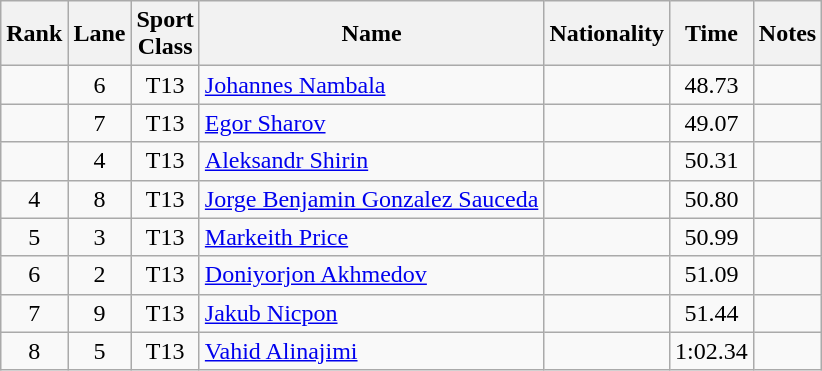<table class="wikitable sortable" style="text-align:center">
<tr>
<th>Rank</th>
<th>Lane</th>
<th>Sport<br>Class</th>
<th>Name</th>
<th>Nationality</th>
<th>Time</th>
<th>Notes</th>
</tr>
<tr>
<td></td>
<td>6</td>
<td>T13</td>
<td align="left"><a href='#'>Johannes Nambala</a></td>
<td align="left"></td>
<td>48.73</td>
<td></td>
</tr>
<tr>
<td></td>
<td>7</td>
<td>T13</td>
<td align="left"><a href='#'>Egor Sharov</a></td>
<td align="left"></td>
<td>49.07</td>
<td></td>
</tr>
<tr>
<td></td>
<td>4</td>
<td>T13</td>
<td align="left"><a href='#'>Aleksandr Shirin</a></td>
<td align="left"></td>
<td>50.31</td>
<td></td>
</tr>
<tr>
<td>4</td>
<td>8</td>
<td>T13</td>
<td align="left"><a href='#'>Jorge Benjamin Gonzalez Sauceda</a></td>
<td align="left"></td>
<td>50.80</td>
<td></td>
</tr>
<tr>
<td>5</td>
<td>3</td>
<td>T13</td>
<td align="left"><a href='#'>Markeith Price</a></td>
<td align="left"></td>
<td>50.99</td>
<td></td>
</tr>
<tr>
<td>6</td>
<td>2</td>
<td>T13</td>
<td align="left"><a href='#'>Doniyorjon Akhmedov</a></td>
<td align="left"></td>
<td>51.09</td>
<td></td>
</tr>
<tr>
<td>7</td>
<td>9</td>
<td>T13</td>
<td align="left"><a href='#'>Jakub Nicpon</a></td>
<td align="left"></td>
<td>51.44</td>
<td></td>
</tr>
<tr>
<td>8</td>
<td>5</td>
<td>T13</td>
<td align="left"><a href='#'>Vahid Alinajimi</a></td>
<td align="left"></td>
<td>1:02.34</td>
<td></td>
</tr>
</table>
